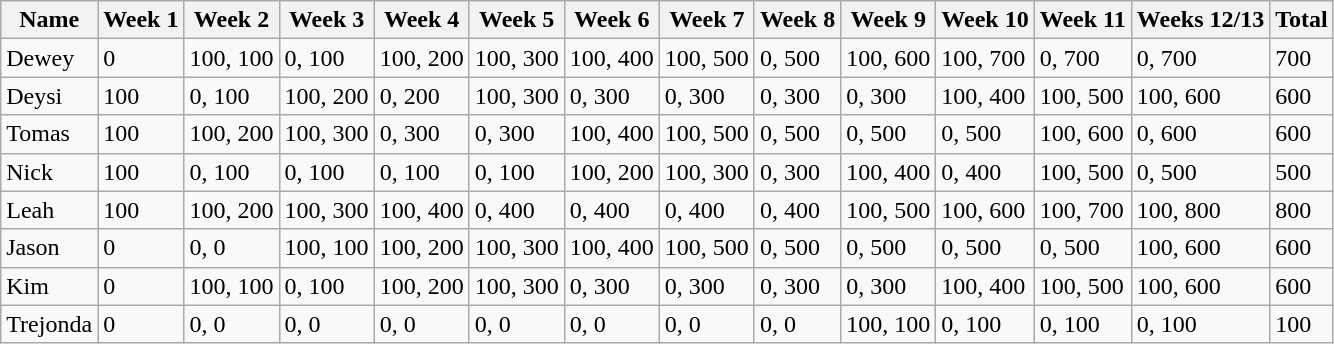<table class="wikitable">
<tr>
<th>Name</th>
<th>Week 1</th>
<th>Week 2</th>
<th>Week 3</th>
<th>Week 4</th>
<th>Week 5</th>
<th>Week 6</th>
<th>Week 7</th>
<th>Week 8</th>
<th>Week 9</th>
<th>Week 10</th>
<th>Week 11</th>
<th>Weeks 12/13</th>
<th>Total</th>
</tr>
<tr>
<td>Dewey</td>
<td>0</td>
<td>100, 100</td>
<td>0, 100</td>
<td>100, 200</td>
<td>100, 300</td>
<td>100, 400</td>
<td>100, 500</td>
<td>0, 500</td>
<td>100, 600</td>
<td>100, 700</td>
<td>0, 700</td>
<td>0, 700</td>
<td>700</td>
</tr>
<tr>
<td>Deysi</td>
<td>100</td>
<td>0, 100</td>
<td>100, 200</td>
<td>0, 200</td>
<td>100, 300</td>
<td>0, 300</td>
<td>0, 300</td>
<td>0, 300</td>
<td>0, 300</td>
<td>100, 400</td>
<td>100, 500</td>
<td>100, 600</td>
<td>600</td>
</tr>
<tr>
<td>Tomas</td>
<td>100</td>
<td>100, 200</td>
<td>100, 300</td>
<td>0, 300</td>
<td>0, 300</td>
<td>100, 400</td>
<td>100, 500</td>
<td>0, 500</td>
<td>0, 500</td>
<td>0, 500</td>
<td>100, 600</td>
<td>0, 600</td>
<td>600</td>
</tr>
<tr>
<td>Nick</td>
<td>100</td>
<td>0, 100</td>
<td>0, 100</td>
<td>0, 100</td>
<td>0, 100</td>
<td>100, 200</td>
<td>100, 300</td>
<td>0, 300</td>
<td>100, 400</td>
<td>0, 400</td>
<td>100, 500</td>
<td>0, 500</td>
<td>500</td>
</tr>
<tr>
<td>Leah</td>
<td>100</td>
<td>100, 200</td>
<td>100, 300</td>
<td>100, 400</td>
<td>0, 400</td>
<td>0, 400</td>
<td>0, 400</td>
<td>0, 400</td>
<td>100, 500</td>
<td>100, 600</td>
<td>100, 700</td>
<td>100, 800</td>
<td>800</td>
</tr>
<tr>
<td>Jason</td>
<td>0</td>
<td>0, 0</td>
<td>100, 100</td>
<td>100, 200</td>
<td>100, 300</td>
<td>100, 400</td>
<td>100, 500</td>
<td>0, 500</td>
<td>0, 500</td>
<td>0, 500</td>
<td>0, 500</td>
<td>100, 600</td>
<td>600</td>
</tr>
<tr>
<td>Kim</td>
<td>0</td>
<td>100, 100</td>
<td>0, 100</td>
<td>100, 200</td>
<td>100, 300</td>
<td>0, 300</td>
<td>0, 300</td>
<td>0, 300</td>
<td>0, 300</td>
<td>100, 400</td>
<td>100, 500</td>
<td>100, 600</td>
<td>600</td>
</tr>
<tr>
<td>Trejonda</td>
<td>0</td>
<td>0, 0</td>
<td>0, 0</td>
<td>0, 0</td>
<td>0, 0</td>
<td>0, 0</td>
<td>0, 0</td>
<td>0, 0</td>
<td>100, 100</td>
<td>0, 100</td>
<td>0, 100</td>
<td>0, 100</td>
<td>100</td>
</tr>
</table>
